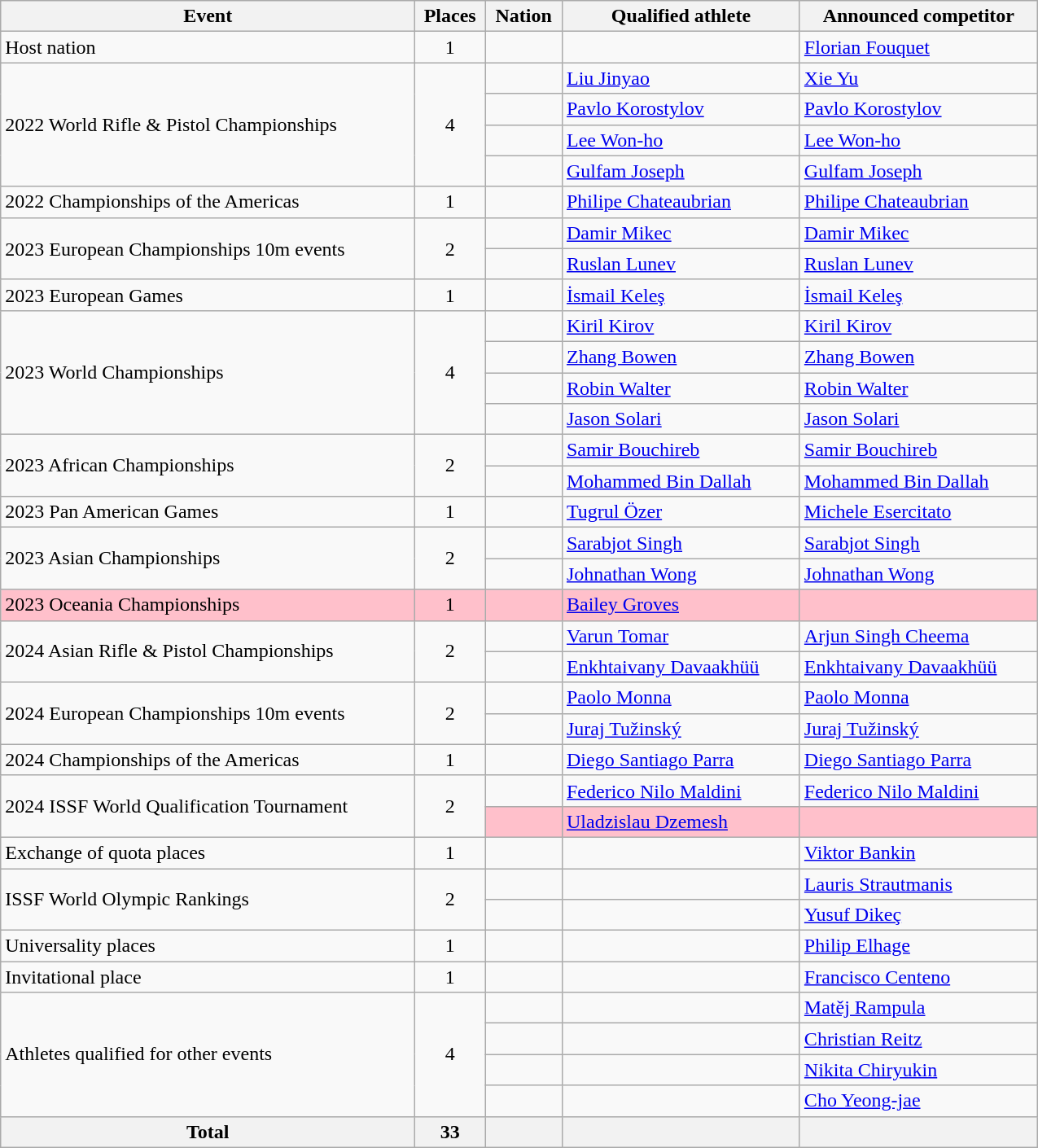<table class=wikitable style="text-align:left;" width=850>
<tr>
<th>Event</th>
<th width=50>Places</th>
<th>Nation</th>
<th>Qualified athlete</th>
<th>Announced competitor</th>
</tr>
<tr>
<td>Host nation</td>
<td align=center>1</td>
<td></td>
<td></td>
<td><a href='#'>Florian Fouquet</a></td>
</tr>
<tr>
<td rowspan="4">2022 World Rifle & Pistol Championships</td>
<td rowspan=4 align=center>4</td>
<td></td>
<td><a href='#'>Liu Jinyao</a></td>
<td><a href='#'>Xie Yu</a></td>
</tr>
<tr>
<td></td>
<td><a href='#'>Pavlo Korostylov</a></td>
<td><a href='#'>Pavlo Korostylov</a></td>
</tr>
<tr>
<td></td>
<td><a href='#'>Lee Won-ho</a></td>
<td><a href='#'>Lee Won-ho</a></td>
</tr>
<tr>
<td></td>
<td><a href='#'>Gulfam Joseph</a></td>
<td><a href='#'>Gulfam Joseph</a></td>
</tr>
<tr>
<td>2022 Championships of the Americas</td>
<td align=center>1</td>
<td></td>
<td><a href='#'>Philipe Chateaubrian</a></td>
<td><a href='#'>Philipe Chateaubrian</a></td>
</tr>
<tr>
<td rowspan="2">2023 European Championships 10m events</td>
<td rowspan=2 align=center>2</td>
<td></td>
<td><a href='#'>Damir Mikec</a></td>
<td><a href='#'>Damir Mikec</a></td>
</tr>
<tr>
<td></td>
<td><a href='#'>Ruslan Lunev</a></td>
<td><a href='#'>Ruslan Lunev</a></td>
</tr>
<tr>
<td>2023 European Games</td>
<td align=center>1</td>
<td></td>
<td><a href='#'>İsmail Keleş</a></td>
<td><a href='#'>İsmail Keleş</a></td>
</tr>
<tr>
<td rowspan="4">2023 World Championships</td>
<td rowspan=4 align=center>4</td>
<td></td>
<td><a href='#'>Kiril Kirov</a></td>
<td><a href='#'>Kiril Kirov</a></td>
</tr>
<tr>
<td></td>
<td><a href='#'>Zhang Bowen</a></td>
<td><a href='#'>Zhang Bowen</a></td>
</tr>
<tr>
<td></td>
<td><a href='#'>Robin Walter</a></td>
<td><a href='#'>Robin Walter</a></td>
</tr>
<tr>
<td></td>
<td><a href='#'>Jason Solari</a></td>
<td><a href='#'>Jason Solari</a></td>
</tr>
<tr>
<td rowspan="2">2023 African Championships</td>
<td rowspan=2 align=center>2</td>
<td></td>
<td><a href='#'>Samir Bouchireb</a></td>
<td><a href='#'>Samir Bouchireb</a></td>
</tr>
<tr>
<td></td>
<td><a href='#'>Mohammed Bin Dallah</a></td>
<td><a href='#'>Mohammed Bin Dallah</a></td>
</tr>
<tr>
<td>2023 Pan American Games</td>
<td align=center>1</td>
<td></td>
<td><a href='#'>Tugrul Özer</a></td>
<td><a href='#'>Michele Esercitato</a></td>
</tr>
<tr>
<td rowspan="2">2023 Asian Championships</td>
<td rowspan=2 align=center>2</td>
<td></td>
<td><a href='#'>Sarabjot Singh</a></td>
<td><a href='#'>Sarabjot Singh</a></td>
</tr>
<tr>
<td></td>
<td><a href='#'>Johnathan Wong</a></td>
<td><a href='#'>Johnathan Wong</a></td>
</tr>
<tr style="background:pink;">
<td>2023 Oceania Championships</td>
<td align=center>1</td>
<td></td>
<td><a href='#'>Bailey Groves</a></td>
<td></td>
</tr>
<tr>
<td rowspan="2">2024 Asian Rifle & Pistol Championships</td>
<td rowspan=2 align=center>2</td>
<td></td>
<td><a href='#'>Varun Tomar</a></td>
<td><a href='#'>Arjun Singh Cheema</a></td>
</tr>
<tr>
<td></td>
<td><a href='#'>Enkhtaivany Davaakhüü</a></td>
<td><a href='#'>Enkhtaivany Davaakhüü</a></td>
</tr>
<tr>
<td rowspan="2">2024 European Championships 10m events</td>
<td rowspan=2 align=center>2</td>
<td></td>
<td><a href='#'>Paolo Monna</a></td>
<td><a href='#'>Paolo Monna</a></td>
</tr>
<tr>
<td></td>
<td><a href='#'>Juraj Tužinský</a></td>
<td><a href='#'>Juraj Tužinský</a></td>
</tr>
<tr>
<td>2024 Championships of the Americas</td>
<td align=center>1</td>
<td></td>
<td><a href='#'>Diego Santiago Parra</a></td>
<td><a href='#'>Diego Santiago Parra</a></td>
</tr>
<tr>
<td rowspan="2">2024 ISSF World Qualification Tournament</td>
<td rowspan=2 align=center>2</td>
<td></td>
<td><a href='#'>Federico Nilo Maldini</a></td>
<td><a href='#'>Federico Nilo Maldini</a></td>
</tr>
<tr style="background:pink;">
<td></td>
<td><a href='#'>Uladzislau Dzemesh</a></td>
<td></td>
</tr>
<tr>
<td>Exchange of quota places</td>
<td align=center>1</td>
<td></td>
<td></td>
<td><a href='#'>Viktor Bankin</a></td>
</tr>
<tr>
<td rowspan=2>ISSF World Olympic Rankings</td>
<td rowspan=2 align=center>2</td>
<td></td>
<td></td>
<td><a href='#'>Lauris Strautmanis</a></td>
</tr>
<tr>
<td></td>
<td></td>
<td><a href='#'>Yusuf Dikeç</a></td>
</tr>
<tr>
<td>Universality places</td>
<td align=center>1</td>
<td></td>
<td></td>
<td><a href='#'>Philip Elhage</a></td>
</tr>
<tr>
<td>Invitational place</td>
<td align=center>1</td>
<td></td>
<td></td>
<td><a href='#'>Francisco Centeno</a></td>
</tr>
<tr>
<td rowspan="4">Athletes qualified for other events</td>
<td rowspan="4" align=center>4</td>
<td></td>
<td></td>
<td><a href='#'>Matěj Rampula</a></td>
</tr>
<tr>
<td></td>
<td></td>
<td><a href='#'>Christian Reitz</a></td>
</tr>
<tr>
<td></td>
<td></td>
<td><a href='#'>Nikita Chiryukin</a></td>
</tr>
<tr>
<td></td>
<td></td>
<td><a href='#'>Cho Yeong-jae</a></td>
</tr>
<tr>
<th>Total</th>
<th>33</th>
<th></th>
<th></th>
<th></th>
</tr>
</table>
